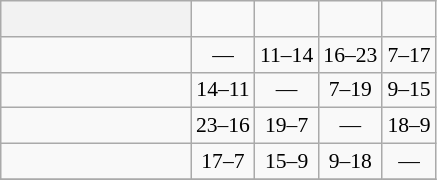<table class="wikitable" style="text-align:center; font-size:90%;">
<tr>
<th width=120> </th>
<td><strong></strong></td>
<td><strong></strong></td>
<td><strong></strong></td>
<td><strong></strong></td>
</tr>
<tr>
<td style="text-align:left;"></td>
<td>—</td>
<td>11–14</td>
<td>16–23</td>
<td>7–17</td>
</tr>
<tr>
<td style="text-align:left;"></td>
<td>14–11</td>
<td>—</td>
<td>7–19</td>
<td>9–15</td>
</tr>
<tr>
<td style="text-align:left;"></td>
<td>23–16</td>
<td>19–7</td>
<td>—</td>
<td>18–9</td>
</tr>
<tr>
<td style="text-align:left;"></td>
<td>17–7</td>
<td>15–9</td>
<td>9–18</td>
<td>—</td>
</tr>
<tr>
</tr>
</table>
